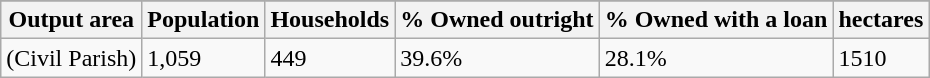<table class="wikitable">
<tr>
</tr>
<tr>
<th>Output area</th>
<th>Population</th>
<th>Households</th>
<th>% Owned outright</th>
<th>% Owned with a loan</th>
<th>hectares</th>
</tr>
<tr>
<td>(Civil Parish)</td>
<td>1,059</td>
<td>449</td>
<td>39.6%</td>
<td>28.1%</td>
<td>1510</td>
</tr>
</table>
